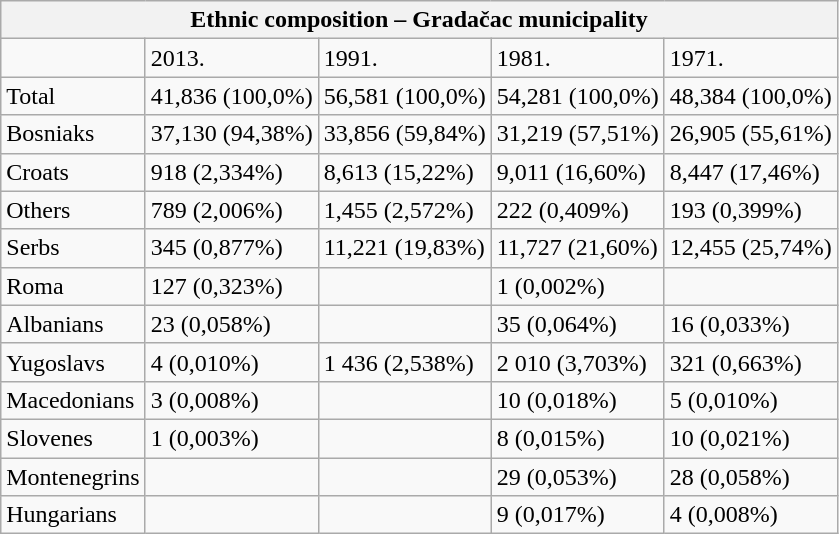<table class="wikitable">
<tr>
<th colspan="8">Ethnic composition – Gradačac municipality</th>
</tr>
<tr>
<td></td>
<td>2013.</td>
<td>1991.</td>
<td>1981.</td>
<td>1971.</td>
</tr>
<tr>
<td>Total</td>
<td>41,836 (100,0%)</td>
<td>56,581 (100,0%)</td>
<td>54,281 (100,0%)</td>
<td>48,384 (100,0%)</td>
</tr>
<tr>
<td>Bosniaks</td>
<td>37,130 (94,38%)</td>
<td>33,856 (59,84%)</td>
<td>31,219 (57,51%)</td>
<td>26,905 (55,61%)</td>
</tr>
<tr>
<td>Croats</td>
<td>918 (2,334%)</td>
<td>8,613 (15,22%)</td>
<td>9,011 (16,60%)</td>
<td>8,447 (17,46%)</td>
</tr>
<tr>
<td>Others</td>
<td>789 (2,006%)</td>
<td>1,455 (2,572%)</td>
<td>222 (0,409%)</td>
<td>193 (0,399%)</td>
</tr>
<tr>
<td>Serbs</td>
<td>345 (0,877%)</td>
<td>11,221 (19,83%)</td>
<td>11,727 (21,60%)</td>
<td>12,455 (25,74%)</td>
</tr>
<tr>
<td>Roma</td>
<td>127 (0,323%)</td>
<td></td>
<td>1 (0,002%)</td>
<td></td>
</tr>
<tr>
<td>Albanians</td>
<td>23 (0,058%)</td>
<td></td>
<td>35 (0,064%)</td>
<td>16 (0,033%)</td>
</tr>
<tr>
<td>Yugoslavs</td>
<td>4 (0,010%)</td>
<td>1 436 (2,538%)</td>
<td>2 010 (3,703%)</td>
<td>321 (0,663%)</td>
</tr>
<tr>
<td>Macedonians</td>
<td>3 (0,008%)</td>
<td></td>
<td>10 (0,018%)</td>
<td>5 (0,010%)</td>
</tr>
<tr>
<td>Slovenes</td>
<td>1 (0,003%)</td>
<td></td>
<td>8 (0,015%)</td>
<td>10 (0,021%)</td>
</tr>
<tr>
<td>Montenegrins</td>
<td></td>
<td></td>
<td>29 (0,053%)</td>
<td>28 (0,058%)</td>
</tr>
<tr>
<td>Hungarians</td>
<td></td>
<td></td>
<td>9 (0,017%)</td>
<td>4 (0,008%)</td>
</tr>
</table>
